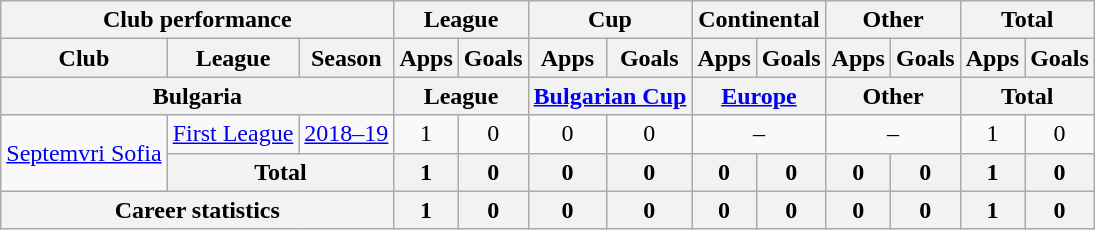<table class="wikitable" style="text-align: center">
<tr>
<th colspan="3">Club performance</th>
<th colspan="2">League</th>
<th colspan="2">Cup</th>
<th colspan="2">Continental</th>
<th colspan="2">Other</th>
<th colspan="3">Total</th>
</tr>
<tr>
<th>Club</th>
<th>League</th>
<th>Season</th>
<th>Apps</th>
<th>Goals</th>
<th>Apps</th>
<th>Goals</th>
<th>Apps</th>
<th>Goals</th>
<th>Apps</th>
<th>Goals</th>
<th>Apps</th>
<th>Goals</th>
</tr>
<tr>
<th colspan="3">Bulgaria</th>
<th colspan="2">League</th>
<th colspan="2"><a href='#'>Bulgarian Cup</a></th>
<th colspan="2"><a href='#'>Europe</a></th>
<th colspan="2">Other</th>
<th colspan="2">Total</th>
</tr>
<tr>
<td rowspan="2" valign="center"><a href='#'>Septemvri Sofia</a></td>
<td rowspan="1"><a href='#'>First League</a></td>
<td><a href='#'>2018–19</a></td>
<td>1</td>
<td>0</td>
<td>0</td>
<td>0</td>
<td colspan="2">–</td>
<td colspan="2">–</td>
<td>1</td>
<td>0</td>
</tr>
<tr>
<th colspan=2>Total</th>
<th>1</th>
<th>0</th>
<th>0</th>
<th>0</th>
<th>0</th>
<th>0</th>
<th>0</th>
<th>0</th>
<th>1</th>
<th>0</th>
</tr>
<tr>
<th colspan="3">Career statistics</th>
<th>1</th>
<th>0</th>
<th>0</th>
<th>0</th>
<th>0</th>
<th>0</th>
<th>0</th>
<th>0</th>
<th>1</th>
<th>0</th>
</tr>
</table>
